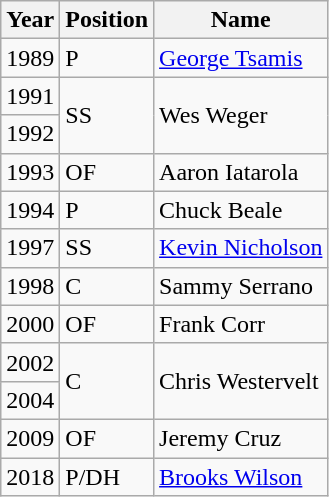<table class="wikitable">
<tr>
<th>Year</th>
<th>Position</th>
<th>Name</th>
</tr>
<tr>
<td>1989</td>
<td>P</td>
<td><a href='#'>George Tsamis</a></td>
</tr>
<tr>
<td>1991</td>
<td rowspan="2">SS</td>
<td rowspan="2">Wes Weger</td>
</tr>
<tr>
<td>1992</td>
</tr>
<tr>
<td>1993</td>
<td>OF</td>
<td>Aaron Iatarola</td>
</tr>
<tr>
<td>1994</td>
<td>P</td>
<td>Chuck Beale</td>
</tr>
<tr>
<td>1997</td>
<td>SS</td>
<td><a href='#'>Kevin Nicholson</a></td>
</tr>
<tr>
<td>1998</td>
<td>C</td>
<td>Sammy Serrano</td>
</tr>
<tr>
<td>2000</td>
<td>OF</td>
<td>Frank Corr</td>
</tr>
<tr>
<td>2002</td>
<td rowspan="2">C</td>
<td rowspan="2">Chris Westervelt</td>
</tr>
<tr>
<td>2004</td>
</tr>
<tr>
<td>2009</td>
<td>OF</td>
<td>Jeremy Cruz</td>
</tr>
<tr>
<td>2018</td>
<td>P/DH</td>
<td><a href='#'>Brooks Wilson</a></td>
</tr>
</table>
